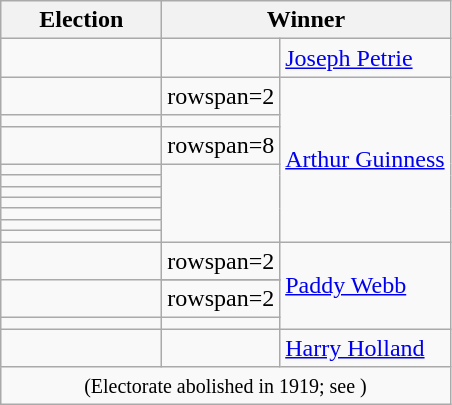<table class=wikitable>
<tr>
<th width=100>Election</th>
<th width=175 colspan=2>Winner</th>
</tr>
<tr>
<td></td>
<td></td>
<td><a href='#'>Joseph Petrie</a></td>
</tr>
<tr>
<td></td>
<td>rowspan=2 </td>
<td rowspan=10><a href='#'>Arthur Guinness</a></td>
</tr>
<tr>
<td></td>
</tr>
<tr>
<td></td>
<td>rowspan=8 </td>
</tr>
<tr>
<td></td>
</tr>
<tr>
<td></td>
</tr>
<tr>
<td></td>
</tr>
<tr>
<td></td>
</tr>
<tr>
<td></td>
</tr>
<tr>
<td></td>
</tr>
<tr>
<td></td>
</tr>
<tr>
<td></td>
<td>rowspan=2 </td>
<td rowspan=4><a href='#'>Paddy Webb</a></td>
</tr>
<tr>
<td rowspan=2></td>
</tr>
<tr>
<td>rowspan=2 </td>
</tr>
<tr>
<td></td>
</tr>
<tr>
<td></td>
<td></td>
<td><a href='#'>Harry Holland</a></td>
</tr>
<tr>
<td colspan=3 align=center><small>(Electorate abolished in 1919; see )</small></td>
</tr>
</table>
